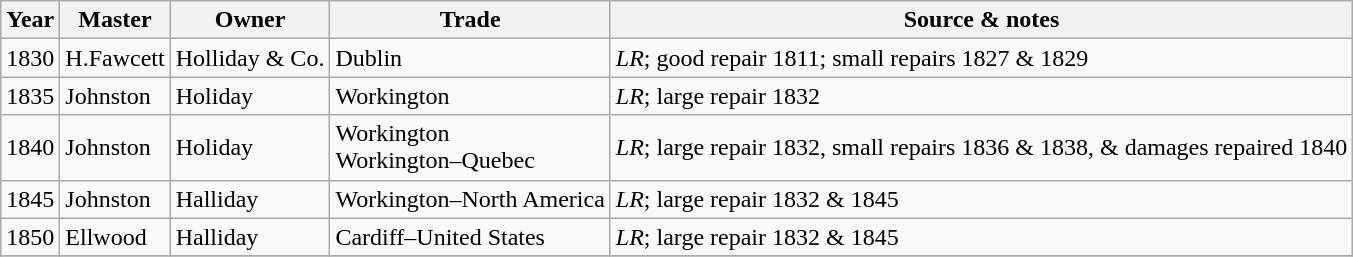<table class="sortable wikitable">
<tr>
<th>Year</th>
<th>Master</th>
<th>Owner</th>
<th>Trade</th>
<th>Source & notes</th>
</tr>
<tr>
<td>1830</td>
<td>H.Fawcett</td>
<td>Holliday & Co.</td>
<td>Dublin</td>
<td><em>LR</em>; good repair 1811; small repairs 1827 & 1829</td>
</tr>
<tr>
<td>1835</td>
<td>Johnston</td>
<td>Holiday</td>
<td>Workington</td>
<td><em>LR</em>; large repair 1832</td>
</tr>
<tr>
<td>1840</td>
<td>Johnston</td>
<td>Holiday</td>
<td>Workington<br>Workington–Quebec</td>
<td><em>LR</em>; large repair 1832, small repairs 1836 & 1838, & damages repaired 1840</td>
</tr>
<tr>
<td>1845</td>
<td>Johnston</td>
<td>Halliday</td>
<td>Workington–North America</td>
<td><em>LR</em>; large repair 1832 & 1845</td>
</tr>
<tr>
<td>1850</td>
<td>Ellwood</td>
<td>Halliday</td>
<td>Cardiff–United States</td>
<td><em>LR</em>; large repair 1832 & 1845</td>
</tr>
<tr>
</tr>
</table>
